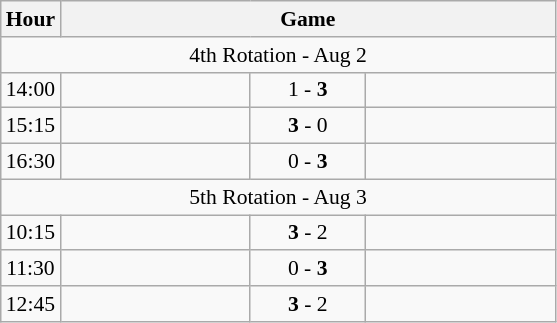<table class="wikitable" style="text-align:center;font-size:90%">
<tr>
<th>Hour</th>
<th colspan=3>Game</th>
</tr>
<tr>
<td colspan=4>4th Rotation - Aug 2</td>
</tr>
<tr>
<td>14:00</td>
<td align="left" width="120px"></td>
<td width="70px">1 - <strong>3</strong></td>
<td align="right" width="120px"><strong></strong></td>
</tr>
<tr>
<td>15:15</td>
<td align="left" width="120px"><strong></strong></td>
<td width="70px"><strong>3</strong> - 0</td>
<td align="right" width="120px"></td>
</tr>
<tr>
<td>16:30</td>
<td align="left" width="120px"></td>
<td width="70px">0 - <strong>3</strong></td>
<td align="right" width="120px"><strong></strong></td>
</tr>
<tr>
<td colspan=4>5th Rotation - Aug 3</td>
</tr>
<tr>
<td>10:15</td>
<td align="left" width="120px"><strong></strong></td>
<td width="70px"><strong>3</strong> - 2</td>
<td align="right" width="120px"></td>
</tr>
<tr>
<td>11:30</td>
<td align="left" width="120px"></td>
<td width="70px">0 - <strong>3</strong></td>
<td align="right" width="120px"><strong></strong></td>
</tr>
<tr>
<td>12:45</td>
<td align="left" width="120px"><strong></strong></td>
<td width="70px"><strong>3</strong> - 2</td>
<td align="right" width="120px"></td>
</tr>
</table>
